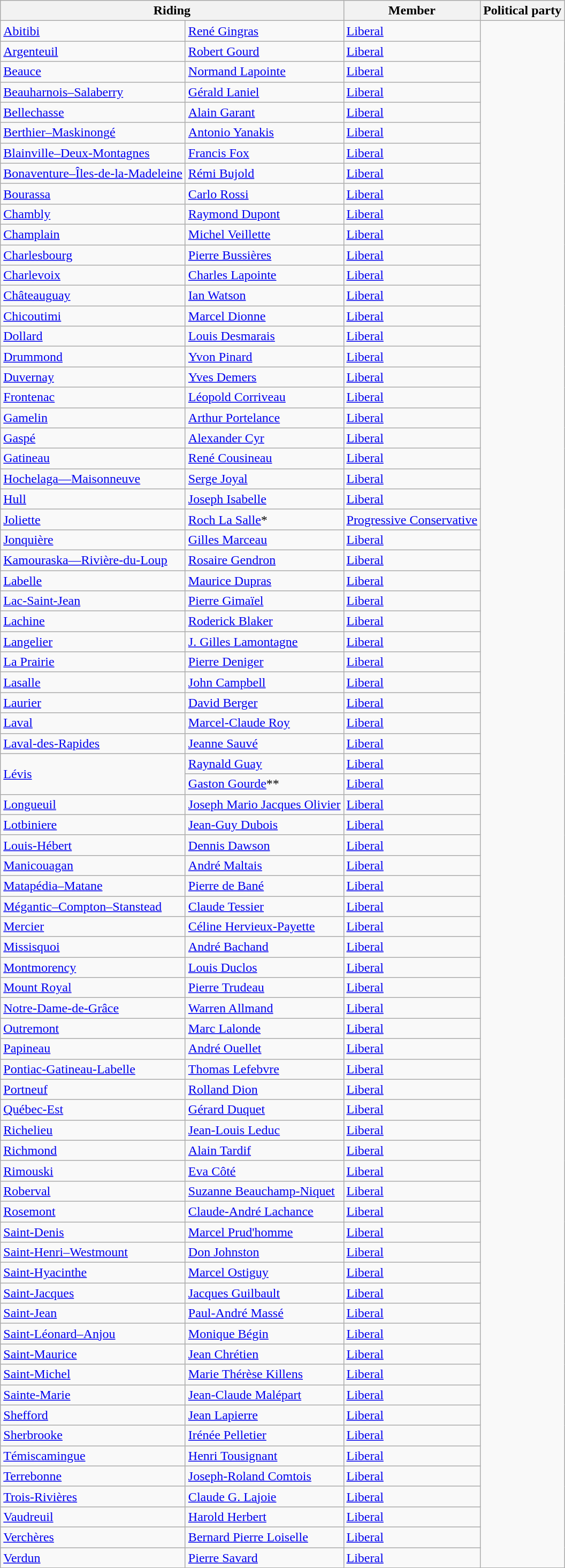<table class="wikitable">
<tr>
<th colspan="2">Riding</th>
<th>Member</th>
<th>Political party</th>
</tr>
<tr>
<td><a href='#'>Abitibi</a></td>
<td><a href='#'>René Gingras</a></td>
<td><a href='#'>Liberal</a></td>
</tr>
<tr>
<td><a href='#'>Argenteuil</a></td>
<td><a href='#'>Robert Gourd</a></td>
<td><a href='#'>Liberal</a></td>
</tr>
<tr>
<td><a href='#'>Beauce</a></td>
<td><a href='#'>Normand Lapointe</a></td>
<td><a href='#'>Liberal</a></td>
</tr>
<tr>
<td><a href='#'>Beauharnois–Salaberry</a></td>
<td><a href='#'>Gérald Laniel</a></td>
<td><a href='#'>Liberal</a></td>
</tr>
<tr>
<td><a href='#'>Bellechasse</a></td>
<td><a href='#'>Alain Garant</a></td>
<td><a href='#'>Liberal</a></td>
</tr>
<tr>
<td><a href='#'>Berthier–Maskinongé</a></td>
<td><a href='#'>Antonio Yanakis</a></td>
<td><a href='#'>Liberal</a></td>
</tr>
<tr>
<td><a href='#'>Blainville–Deux-Montagnes</a></td>
<td><a href='#'>Francis Fox</a></td>
<td><a href='#'>Liberal</a></td>
</tr>
<tr>
<td><a href='#'>Bonaventure–Îles-de-la-Madeleine</a></td>
<td><a href='#'>Rémi Bujold</a></td>
<td><a href='#'>Liberal</a></td>
</tr>
<tr>
<td><a href='#'>Bourassa</a></td>
<td><a href='#'>Carlo Rossi</a></td>
<td><a href='#'>Liberal</a></td>
</tr>
<tr>
<td><a href='#'>Chambly</a></td>
<td><a href='#'>Raymond Dupont</a></td>
<td><a href='#'>Liberal</a></td>
</tr>
<tr>
<td><a href='#'>Champlain</a></td>
<td><a href='#'>Michel Veillette</a></td>
<td><a href='#'>Liberal</a></td>
</tr>
<tr>
<td><a href='#'>Charlesbourg</a></td>
<td><a href='#'>Pierre Bussières</a></td>
<td><a href='#'>Liberal</a></td>
</tr>
<tr>
<td><a href='#'>Charlevoix</a></td>
<td><a href='#'>Charles Lapointe</a></td>
<td><a href='#'>Liberal</a></td>
</tr>
<tr>
<td><a href='#'>Châteauguay</a></td>
<td><a href='#'>Ian Watson</a></td>
<td><a href='#'>Liberal</a></td>
</tr>
<tr>
<td><a href='#'>Chicoutimi</a></td>
<td><a href='#'>Marcel Dionne</a></td>
<td><a href='#'>Liberal</a></td>
</tr>
<tr>
<td><a href='#'>Dollard</a></td>
<td><a href='#'>Louis Desmarais</a></td>
<td><a href='#'>Liberal</a></td>
</tr>
<tr>
<td><a href='#'>Drummond</a></td>
<td><a href='#'>Yvon Pinard</a></td>
<td><a href='#'>Liberal</a></td>
</tr>
<tr>
<td><a href='#'>Duvernay</a></td>
<td><a href='#'>Yves Demers</a></td>
<td><a href='#'>Liberal</a></td>
</tr>
<tr>
<td><a href='#'>Frontenac</a></td>
<td><a href='#'>Léopold Corriveau</a></td>
<td><a href='#'>Liberal</a></td>
</tr>
<tr>
<td><a href='#'>Gamelin</a></td>
<td><a href='#'>Arthur Portelance</a></td>
<td><a href='#'>Liberal</a></td>
</tr>
<tr>
<td><a href='#'>Gaspé</a></td>
<td><a href='#'>Alexander Cyr</a></td>
<td><a href='#'>Liberal</a></td>
</tr>
<tr>
<td><a href='#'>Gatineau</a></td>
<td><a href='#'>René Cousineau</a></td>
<td><a href='#'>Liberal</a></td>
</tr>
<tr>
<td><a href='#'>Hochelaga—Maisonneuve</a></td>
<td><a href='#'>Serge Joyal</a></td>
<td><a href='#'>Liberal</a></td>
</tr>
<tr>
<td><a href='#'>Hull</a></td>
<td><a href='#'>Joseph Isabelle</a></td>
<td><a href='#'>Liberal</a></td>
</tr>
<tr>
<td><a href='#'>Joliette</a></td>
<td><a href='#'>Roch La Salle</a>*</td>
<td><a href='#'>Progressive Conservative</a></td>
</tr>
<tr>
<td><a href='#'>Jonquière</a></td>
<td><a href='#'>Gilles Marceau</a></td>
<td><a href='#'>Liberal</a></td>
</tr>
<tr>
<td><a href='#'>Kamouraska—Rivière-du-Loup</a></td>
<td><a href='#'>Rosaire Gendron</a></td>
<td><a href='#'>Liberal</a></td>
</tr>
<tr>
<td><a href='#'>Labelle</a></td>
<td><a href='#'>Maurice Dupras</a></td>
<td><a href='#'>Liberal</a></td>
</tr>
<tr>
<td><a href='#'>Lac-Saint-Jean</a></td>
<td><a href='#'>Pierre Gimaïel</a></td>
<td><a href='#'>Liberal</a></td>
</tr>
<tr>
<td><a href='#'>Lachine</a></td>
<td><a href='#'>Roderick Blaker</a></td>
<td><a href='#'>Liberal</a></td>
</tr>
<tr>
<td><a href='#'>Langelier</a></td>
<td><a href='#'>J. Gilles Lamontagne</a></td>
<td><a href='#'>Liberal</a></td>
</tr>
<tr>
<td><a href='#'>La Prairie</a></td>
<td><a href='#'>Pierre Deniger</a></td>
<td><a href='#'>Liberal</a></td>
</tr>
<tr>
<td><a href='#'>Lasalle</a></td>
<td><a href='#'>John Campbell</a></td>
<td><a href='#'>Liberal</a></td>
</tr>
<tr>
<td><a href='#'>Laurier</a></td>
<td><a href='#'>David Berger</a></td>
<td><a href='#'>Liberal</a></td>
</tr>
<tr>
<td><a href='#'>Laval</a></td>
<td><a href='#'>Marcel-Claude Roy</a></td>
<td><a href='#'>Liberal</a></td>
</tr>
<tr>
<td><a href='#'>Laval-des-Rapides</a></td>
<td><a href='#'>Jeanne Sauvé</a></td>
<td><a href='#'>Liberal</a></td>
</tr>
<tr>
<td rowspan="2"><a href='#'>Lévis</a></td>
<td><a href='#'>Raynald Guay</a></td>
<td><a href='#'>Liberal</a></td>
</tr>
<tr>
<td><a href='#'>Gaston Gourde</a>**</td>
<td><a href='#'>Liberal</a></td>
</tr>
<tr>
<td><a href='#'>Longueuil</a></td>
<td><a href='#'>Joseph Mario Jacques Olivier</a></td>
<td><a href='#'>Liberal</a></td>
</tr>
<tr>
<td><a href='#'>Lotbiniere</a></td>
<td><a href='#'>Jean-Guy Dubois</a></td>
<td><a href='#'>Liberal</a></td>
</tr>
<tr>
<td><a href='#'>Louis-Hébert</a></td>
<td><a href='#'>Dennis Dawson</a></td>
<td><a href='#'>Liberal</a></td>
</tr>
<tr>
<td><a href='#'>Manicouagan</a></td>
<td><a href='#'>André Maltais</a></td>
<td><a href='#'>Liberal</a></td>
</tr>
<tr>
<td><a href='#'>Matapédia–Matane</a></td>
<td><a href='#'>Pierre de Bané</a></td>
<td><a href='#'>Liberal</a></td>
</tr>
<tr>
<td><a href='#'>Mégantic–Compton–Stanstead</a></td>
<td><a href='#'>Claude Tessier</a></td>
<td><a href='#'>Liberal</a></td>
</tr>
<tr>
<td><a href='#'>Mercier</a></td>
<td><a href='#'>Céline Hervieux-Payette</a></td>
<td><a href='#'>Liberal</a></td>
</tr>
<tr>
<td><a href='#'>Missisquoi</a></td>
<td><a href='#'>André Bachand</a></td>
<td><a href='#'>Liberal</a></td>
</tr>
<tr>
<td><a href='#'>Montmorency</a></td>
<td><a href='#'>Louis Duclos</a></td>
<td><a href='#'>Liberal</a></td>
</tr>
<tr>
<td><a href='#'>Mount Royal</a></td>
<td><a href='#'>Pierre Trudeau</a></td>
<td><a href='#'>Liberal</a></td>
</tr>
<tr>
<td><a href='#'>Notre-Dame-de-Grâce</a></td>
<td><a href='#'>Warren Allmand</a></td>
<td><a href='#'>Liberal</a></td>
</tr>
<tr>
<td><a href='#'>Outremont</a></td>
<td><a href='#'>Marc Lalonde</a></td>
<td><a href='#'>Liberal</a></td>
</tr>
<tr>
<td><a href='#'>Papineau</a></td>
<td><a href='#'>André Ouellet</a></td>
<td><a href='#'>Liberal</a></td>
</tr>
<tr>
<td><a href='#'>Pontiac-Gatineau-Labelle</a></td>
<td><a href='#'>Thomas Lefebvre</a></td>
<td><a href='#'>Liberal</a></td>
</tr>
<tr>
<td><a href='#'>Portneuf</a></td>
<td><a href='#'>Rolland Dion</a></td>
<td><a href='#'>Liberal</a></td>
</tr>
<tr>
<td><a href='#'>Québec-Est</a></td>
<td><a href='#'>Gérard Duquet</a></td>
<td><a href='#'>Liberal</a></td>
</tr>
<tr>
<td><a href='#'>Richelieu</a></td>
<td><a href='#'>Jean-Louis Leduc</a></td>
<td><a href='#'>Liberal</a></td>
</tr>
<tr>
<td><a href='#'>Richmond</a></td>
<td><a href='#'>Alain Tardif</a></td>
<td><a href='#'>Liberal</a></td>
</tr>
<tr>
<td><a href='#'>Rimouski</a></td>
<td><a href='#'>Eva Côté</a></td>
<td><a href='#'>Liberal</a></td>
</tr>
<tr>
<td><a href='#'>Roberval</a></td>
<td><a href='#'>Suzanne Beauchamp-Niquet</a></td>
<td><a href='#'>Liberal</a></td>
</tr>
<tr>
<td><a href='#'>Rosemont</a></td>
<td><a href='#'>Claude-André Lachance</a></td>
<td><a href='#'>Liberal</a></td>
</tr>
<tr>
<td><a href='#'>Saint-Denis</a></td>
<td><a href='#'>Marcel Prud'homme</a></td>
<td><a href='#'>Liberal</a></td>
</tr>
<tr>
<td><a href='#'>Saint-Henri–Westmount</a></td>
<td><a href='#'>Don Johnston</a></td>
<td><a href='#'>Liberal</a></td>
</tr>
<tr>
<td><a href='#'>Saint-Hyacinthe</a></td>
<td><a href='#'>Marcel Ostiguy</a></td>
<td><a href='#'>Liberal</a></td>
</tr>
<tr>
<td><a href='#'>Saint-Jacques</a></td>
<td><a href='#'>Jacques Guilbault</a></td>
<td><a href='#'>Liberal</a></td>
</tr>
<tr>
<td><a href='#'>Saint-Jean</a></td>
<td><a href='#'>Paul-André Massé</a></td>
<td><a href='#'>Liberal</a></td>
</tr>
<tr>
<td><a href='#'>Saint-Léonard–Anjou</a></td>
<td><a href='#'>Monique Bégin</a></td>
<td><a href='#'>Liberal</a></td>
</tr>
<tr>
<td><a href='#'>Saint-Maurice</a></td>
<td><a href='#'>Jean Chrétien</a></td>
<td><a href='#'>Liberal</a></td>
</tr>
<tr>
<td><a href='#'>Saint-Michel</a></td>
<td><a href='#'>Marie Thérèse Killens</a></td>
<td><a href='#'>Liberal</a></td>
</tr>
<tr>
<td><a href='#'>Sainte-Marie</a></td>
<td><a href='#'>Jean-Claude Malépart</a></td>
<td><a href='#'>Liberal</a></td>
</tr>
<tr>
<td><a href='#'>Shefford</a></td>
<td><a href='#'>Jean Lapierre</a></td>
<td><a href='#'>Liberal</a></td>
</tr>
<tr>
<td><a href='#'>Sherbrooke</a></td>
<td><a href='#'>Irénée Pelletier</a></td>
<td><a href='#'>Liberal</a></td>
</tr>
<tr>
<td><a href='#'>Témiscamingue</a></td>
<td><a href='#'>Henri Tousignant</a></td>
<td><a href='#'>Liberal</a></td>
</tr>
<tr>
<td><a href='#'>Terrebonne</a></td>
<td><a href='#'>Joseph-Roland Comtois</a></td>
<td><a href='#'>Liberal</a></td>
</tr>
<tr>
<td><a href='#'>Trois-Rivières</a></td>
<td><a href='#'>Claude G. Lajoie</a></td>
<td><a href='#'>Liberal</a></td>
</tr>
<tr>
<td><a href='#'>Vaudreuil</a></td>
<td><a href='#'>Harold Herbert</a></td>
<td><a href='#'>Liberal</a></td>
</tr>
<tr>
<td><a href='#'>Verchères</a></td>
<td><a href='#'>Bernard Pierre Loiselle</a></td>
<td><a href='#'>Liberal</a></td>
</tr>
<tr>
<td><a href='#'>Verdun</a></td>
<td><a href='#'>Pierre Savard</a></td>
<td><a href='#'>Liberal</a></td>
</tr>
</table>
